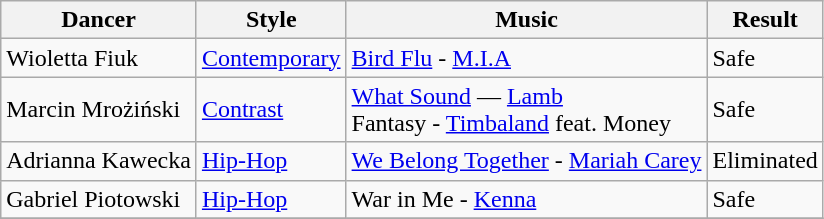<table class="wikitable">
<tr>
<th>Dancer</th>
<th>Style</th>
<th>Music</th>
<th>Result</th>
</tr>
<tr>
<td>Wioletta Fiuk</td>
<td><a href='#'>Contemporary</a></td>
<td><a href='#'>Bird Flu</a> - <a href='#'>M.I.A</a></td>
<td>Safe</td>
</tr>
<tr>
<td>Marcin Mrożiński</td>
<td><a href='#'>Contrast</a></td>
<td><a href='#'>What Sound</a> — <a href='#'>Lamb</a><br>Fantasy - <a href='#'>Timbaland</a> feat. Money</td>
<td>Safe</td>
</tr>
<tr>
<td>Adrianna Kawecka</td>
<td><a href='#'>Hip-Hop</a></td>
<td><a href='#'>We Belong Together</a> - <a href='#'>Mariah Carey</a></td>
<td>Eliminated</td>
</tr>
<tr>
<td>Gabriel Piotowski</td>
<td><a href='#'>Hip-Hop</a></td>
<td>War in Me - <a href='#'>Kenna</a></td>
<td>Safe</td>
</tr>
<tr>
</tr>
</table>
